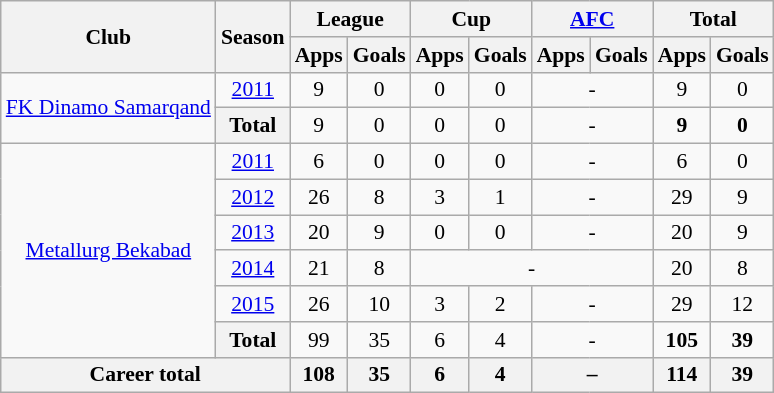<table class="wikitable" style="font-size:90%; text-align:center;">
<tr>
<th rowspan="2">Club</th>
<th rowspan="2">Season</th>
<th colspan="2">League</th>
<th colspan="2">Cup</th>
<th colspan="2"><a href='#'>AFC</a></th>
<th colspan="2">Total</th>
</tr>
<tr>
<th>Apps</th>
<th>Goals</th>
<th>Apps</th>
<th>Goals</th>
<th>Apps</th>
<th>Goals</th>
<th>Apps</th>
<th>Goals</th>
</tr>
<tr>
<td rowspan="2"><a href='#'>FK Dinamo Samarqand</a></td>
<td><a href='#'>2011</a></td>
<td>9</td>
<td>0</td>
<td>0</td>
<td>0</td>
<td colspan="2">-</td>
<td>9</td>
<td>0</td>
</tr>
<tr>
<th>Total</th>
<td>9</td>
<td>0</td>
<td>0</td>
<td>0</td>
<td colspan="2">-</td>
<td><strong>9</strong></td>
<td><strong>0</strong></td>
</tr>
<tr>
<td rowspan="6"><a href='#'>Metallurg Bekabad</a></td>
<td><a href='#'>2011</a></td>
<td>6</td>
<td>0</td>
<td>0</td>
<td>0</td>
<td colspan="2">-</td>
<td>6</td>
<td>0</td>
</tr>
<tr>
<td><a href='#'>2012</a></td>
<td>26</td>
<td>8</td>
<td>3</td>
<td>1</td>
<td colspan="2">-</td>
<td>29</td>
<td>9</td>
</tr>
<tr>
<td><a href='#'>2013</a></td>
<td>20</td>
<td>9</td>
<td>0</td>
<td>0</td>
<td colspan="2">-</td>
<td>20</td>
<td>9</td>
</tr>
<tr>
<td><a href='#'>2014</a></td>
<td>21</td>
<td>8</td>
<td colspan="4">-</td>
<td>20</td>
<td>8</td>
</tr>
<tr>
<td><a href='#'>2015</a></td>
<td>26</td>
<td>10</td>
<td>3</td>
<td>2</td>
<td colspan="2">-</td>
<td>29</td>
<td>12</td>
</tr>
<tr>
<th>Total</th>
<td>99</td>
<td>35</td>
<td>6</td>
<td>4</td>
<td colspan="2">-</td>
<td><strong>105</strong></td>
<td><strong>39</strong></td>
</tr>
<tr>
<th colspan="2">Career total</th>
<th>108</th>
<th>35</th>
<th>6</th>
<th>4</th>
<th colspan="2">–</th>
<th><strong>114</strong></th>
<th><strong>39</strong></th>
</tr>
</table>
